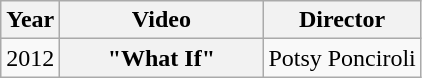<table class="wikitable plainrowheaders">
<tr>
<th>Year</th>
<th style="width:8em;">Video</th>
<th>Director</th>
</tr>
<tr>
<td>2012</td>
<th scope="row">"What If"</th>
<td>Potsy Ponciroli</td>
</tr>
</table>
